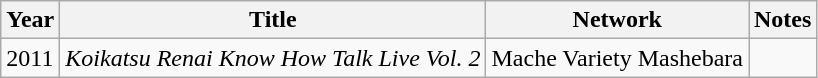<table class="wikitable">
<tr>
<th>Year</th>
<th>Title</th>
<th>Network</th>
<th>Notes</th>
</tr>
<tr>
<td>2011</td>
<td><em>Koikatsu Renai Know How Talk Live Vol. 2</em></td>
<td>Mache Variety Mashebara</td>
<td></td>
</tr>
</table>
